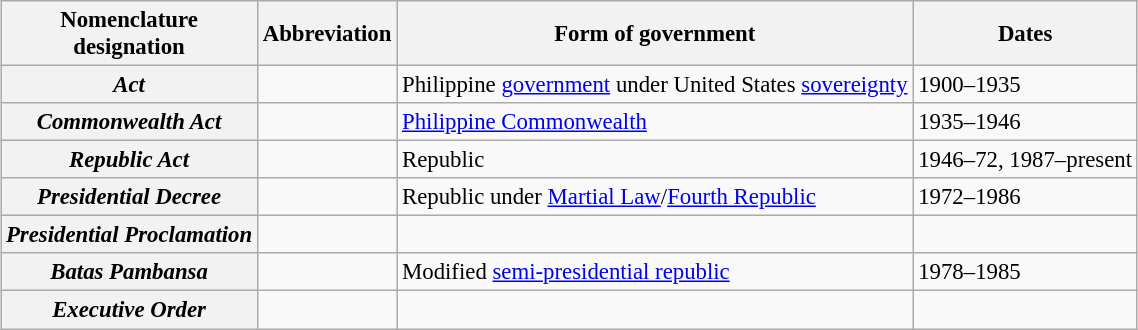<table class="wikitable sortable" style="width: auto; margin: auto; font-size: 95%;">
<tr>
<th scope="col">Nomenclature<br>designation</th>
<th scope="col">Abbreviation</th>
<th scope="col" class="unsortable">Form of government</th>
<th scope="col">Dates</th>
</tr>
<tr>
<th scope="row"><strong><em>Act</em></strong></th>
<td></td>
<td>Philippine <a href='#'>government</a> under United States <a href='#'>sovereignty</a></td>
<td>1900–1935</td>
</tr>
<tr>
<th scope="row"><strong><em>Commonwealth Act</em></strong></th>
<td></td>
<td><a href='#'>Philippine Commonwealth</a></td>
<td>1935–1946</td>
</tr>
<tr>
<th scope="row"><strong><em>Republic Act</em></strong></th>
<td></td>
<td>Republic</td>
<td>1946–72, 1987–present</td>
</tr>
<tr>
<th scope="row"><strong><em>Presidential Decree</em></strong></th>
<td></td>
<td>Republic under <a href='#'>Martial Law</a>/<a href='#'>Fourth Republic</a></td>
<td>1972–1986</td>
</tr>
<tr>
<th scope="row"><strong><em>Presidential Proclamation</em></strong></th>
<td></td>
<td></td>
<td></td>
</tr>
<tr>
<th scope="row"><strong><em>Batas Pambansa</em></strong></th>
<td></td>
<td>Modified <a href='#'>semi-presidential republic</a></td>
<td>1978–1985</td>
</tr>
<tr>
<th scope="row"><strong><em>Executive Order</em></strong></th>
<td></td>
<td></td>
<td></td>
</tr>
</table>
